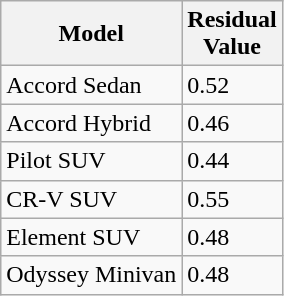<table class="wikitable">
<tr>
<th>Model</th>
<th>Residual<br>Value</th>
</tr>
<tr>
<td>Accord Sedan</td>
<td>0.52</td>
</tr>
<tr>
<td>Accord Hybrid</td>
<td>0.46</td>
</tr>
<tr>
<td>Pilot SUV</td>
<td>0.44</td>
</tr>
<tr>
<td>CR-V SUV</td>
<td>0.55</td>
</tr>
<tr>
<td>Element SUV</td>
<td>0.48</td>
</tr>
<tr>
<td>Odyssey Minivan</td>
<td>0.48</td>
</tr>
</table>
